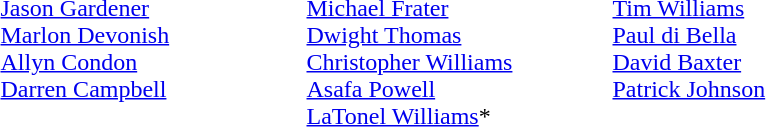<table>
<tr>
<td width=200 valign=top><em></em><br><a href='#'>Jason Gardener</a><br><a href='#'>Marlon Devonish</a><br><a href='#'>Allyn Condon</a><br><a href='#'>Darren Campbell</a></td>
<td width=200 valign=top><em></em><br><a href='#'>Michael Frater</a><br><a href='#'>Dwight Thomas</a><br><a href='#'>Christopher Williams</a><br><a href='#'>Asafa Powell</a><br><a href='#'>LaTonel Williams</a>*</td>
<td width=200 valign=top><em></em><br><a href='#'>Tim Williams</a><br><a href='#'>Paul di Bella</a><br><a href='#'>David Baxter</a><br><a href='#'>Patrick Johnson</a></td>
</tr>
</table>
